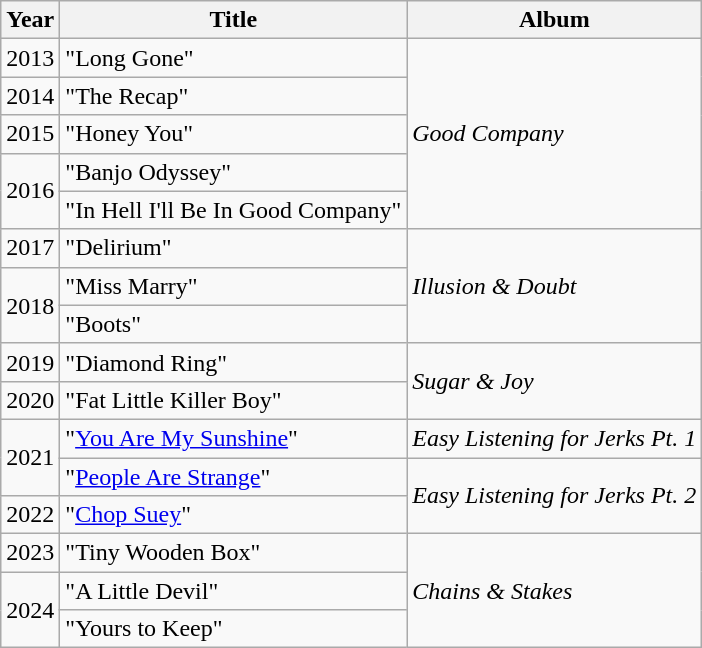<table class="wikitable">
<tr>
<th>Year</th>
<th>Title</th>
<th>Album</th>
</tr>
<tr>
<td>2013</td>
<td>"Long Gone"</td>
<td rowspan=5><em>Good Company</em></td>
</tr>
<tr>
<td>2014</td>
<td>"The Recap"</td>
</tr>
<tr>
<td>2015</td>
<td>"Honey You"</td>
</tr>
<tr>
<td rowspan=2>2016</td>
<td>"Banjo Odyssey"</td>
</tr>
<tr>
<td>"In Hell I'll Be In Good Company"</td>
</tr>
<tr>
<td>2017</td>
<td>"Delirium"</td>
<td rowspan=3><em>Illusion & Doubt</em></td>
</tr>
<tr>
<td rowspan=2>2018</td>
<td>"Miss Marry"</td>
</tr>
<tr>
<td>"Boots"</td>
</tr>
<tr>
<td>2019</td>
<td>"Diamond Ring"</td>
<td rowspan=2><em>Sugar & Joy</em></td>
</tr>
<tr>
<td>2020</td>
<td>"Fat Little Killer Boy"</td>
</tr>
<tr>
<td rowspan=2>2021</td>
<td>"<a href='#'>You Are My Sunshine</a>"</td>
<td><em>Easy Listening for Jerks Pt. 1</em></td>
</tr>
<tr>
<td>"<a href='#'>People Are Strange</a>"</td>
<td rowspan=2><em>Easy Listening for Jerks Pt. 2</em></td>
</tr>
<tr>
<td>2022</td>
<td>"<a href='#'>Chop Suey</a>"</td>
</tr>
<tr>
<td>2023</td>
<td>"Tiny Wooden Box"</td>
<td rowspan=3><em>Chains & Stakes</em></td>
</tr>
<tr>
<td rowspan=2>2024</td>
<td>"A Little Devil"</td>
</tr>
<tr>
<td>"Yours to Keep"</td>
</tr>
</table>
